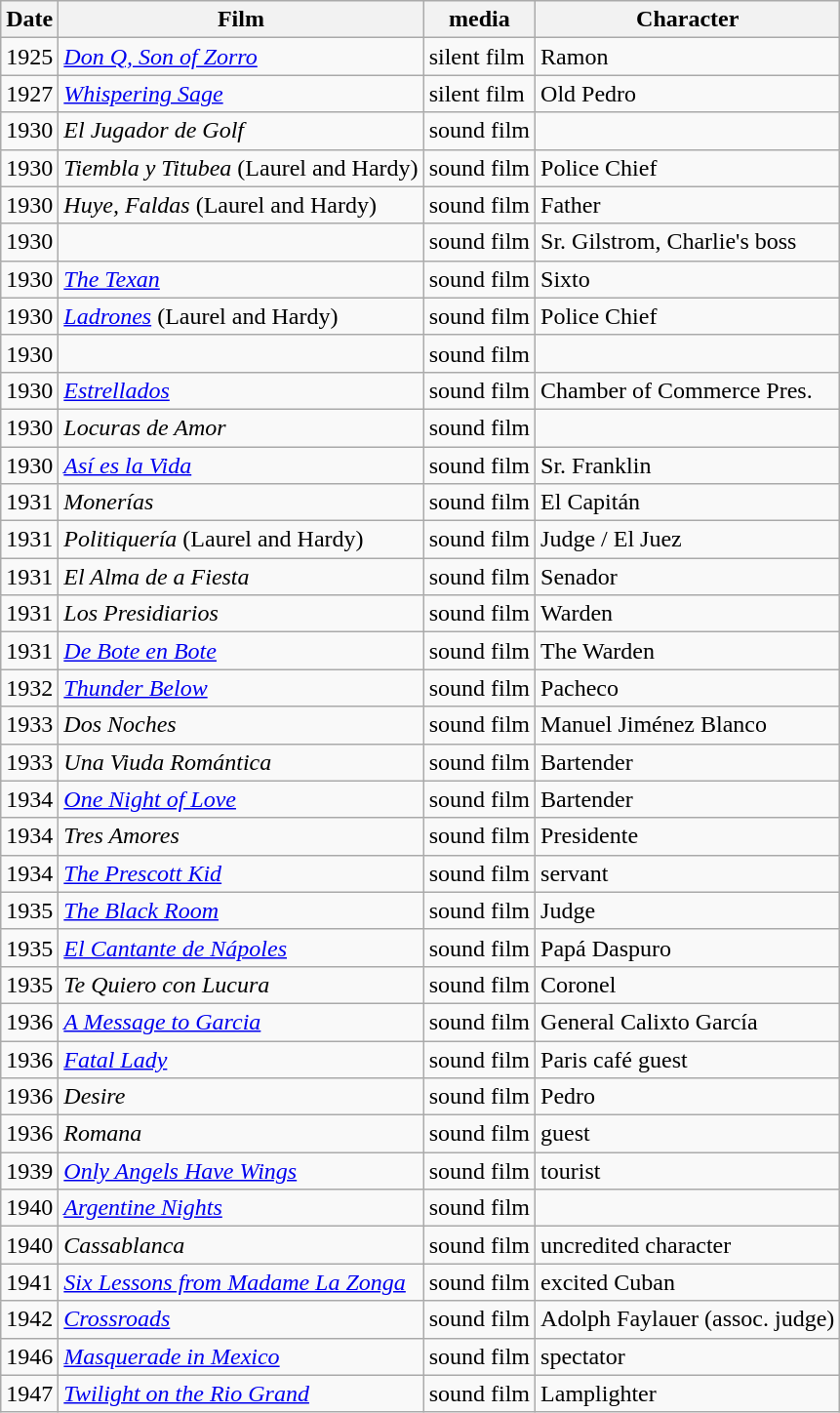<table class="wikitable sortable">
<tr>
<th>Date</th>
<th>Film</th>
<th>media</th>
<th>Character</th>
</tr>
<tr>
<td>1925</td>
<td><em><a href='#'>Don Q, Son of Zorro</a></em></td>
<td>silent film</td>
<td>Ramon</td>
</tr>
<tr>
<td>1927</td>
<td><em><a href='#'>Whispering Sage</a></em></td>
<td>silent film</td>
<td>Old Pedro</td>
</tr>
<tr>
<td>1930</td>
<td><em>El Jugador de Golf</em></td>
<td>sound film</td>
<td></td>
</tr>
<tr>
<td>1930</td>
<td><em>Tiembla y Titubea</em> (Laurel and Hardy)</td>
<td>sound film</td>
<td>Police Chief</td>
</tr>
<tr>
<td>1930</td>
<td><em>Huye, Faldas</em> (Laurel and Hardy)</td>
<td>sound film</td>
<td>Father</td>
</tr>
<tr>
<td>1930</td>
<td><em></em></td>
<td>sound film</td>
<td>Sr. Gilstrom, Charlie's boss</td>
</tr>
<tr>
<td>1930</td>
<td><em><a href='#'>The Texan</a></em></td>
<td>sound film</td>
<td>Sixto</td>
</tr>
<tr>
<td>1930</td>
<td><em><a href='#'>Ladrones</a></em> (Laurel and Hardy)</td>
<td>sound film</td>
<td>Police Chief</td>
</tr>
<tr>
<td>1930</td>
<td><em></em></td>
<td>sound film</td>
<td></td>
</tr>
<tr>
<td>1930</td>
<td><em><a href='#'>Estrellados</a></em></td>
<td>sound film</td>
<td>Chamber of Commerce Pres.</td>
</tr>
<tr>
<td>1930</td>
<td><em>Locuras de Amor</em></td>
<td>sound film</td>
<td></td>
</tr>
<tr>
<td>1930</td>
<td><em><a href='#'>Así es la Vida</a></em></td>
<td>sound film</td>
<td>Sr. Franklin</td>
</tr>
<tr>
<td>1931</td>
<td><em>Monerías</em></td>
<td>sound film</td>
<td>El Capitán</td>
</tr>
<tr>
<td>1931</td>
<td><em>Politiquería</em> (Laurel and Hardy)</td>
<td>sound film</td>
<td>Judge / El Juez</td>
</tr>
<tr>
<td>1931</td>
<td><em>El Alma de a Fiesta</em></td>
<td>sound film</td>
<td>Senador</td>
</tr>
<tr>
<td>1931</td>
<td><em>Los Presidiarios</em></td>
<td>sound film</td>
<td>Warden</td>
</tr>
<tr>
<td>1931</td>
<td><em><a href='#'>De Bote en Bote</a></em></td>
<td>sound film</td>
<td>The Warden</td>
</tr>
<tr>
<td>1932</td>
<td><em><a href='#'>Thunder Below</a></em></td>
<td>sound film</td>
<td>Pacheco</td>
</tr>
<tr>
<td>1933</td>
<td><em>Dos Noches</em></td>
<td>sound film</td>
<td>Manuel Jiménez Blanco</td>
</tr>
<tr>
<td>1933</td>
<td><em>Una Viuda Romántica</em></td>
<td>sound film</td>
<td>Bartender</td>
</tr>
<tr>
<td>1934</td>
<td><em><a href='#'>One Night of Love</a></em></td>
<td>sound film</td>
<td>Bartender</td>
</tr>
<tr>
<td>1934</td>
<td><em>Tres Amores</em></td>
<td>sound film</td>
<td>Presidente</td>
</tr>
<tr>
<td>1934</td>
<td><em><a href='#'>The Prescott Kid</a></em></td>
<td>sound film</td>
<td>servant</td>
</tr>
<tr>
<td>1935</td>
<td><em><a href='#'>The Black Room</a></em></td>
<td>sound film</td>
<td>Judge</td>
</tr>
<tr>
<td>1935</td>
<td><em><a href='#'>El Cantante de Nápoles</a></em></td>
<td>sound film</td>
<td>Papá Daspuro</td>
</tr>
<tr>
<td>1935</td>
<td><em>Te Quiero con Lucura</em></td>
<td>sound film</td>
<td>Coronel</td>
</tr>
<tr>
<td>1936</td>
<td><em><a href='#'>A Message to Garcia</a></em></td>
<td>sound film</td>
<td>General Calixto García</td>
</tr>
<tr>
<td>1936</td>
<td><em><a href='#'>Fatal Lady</a></em></td>
<td>sound film</td>
<td>Paris café guest</td>
</tr>
<tr>
<td>1936</td>
<td><em>Desire</em></td>
<td>sound film</td>
<td>Pedro</td>
</tr>
<tr>
<td>1936</td>
<td><em>Romana</em></td>
<td>sound film</td>
<td>guest</td>
</tr>
<tr>
<td>1939</td>
<td><em><a href='#'>Only Angels Have Wings</a></em></td>
<td>sound film</td>
<td>tourist</td>
</tr>
<tr>
<td>1940</td>
<td><em><a href='#'>Argentine Nights</a></em></td>
<td>sound film</td>
<td></td>
</tr>
<tr>
<td>1940</td>
<td><em>Cassablanca</em></td>
<td>sound film</td>
<td>uncredited character</td>
</tr>
<tr>
<td>1941</td>
<td><em><a href='#'>Six Lessons from Madame La Zonga</a></em></td>
<td>sound film</td>
<td>excited Cuban</td>
</tr>
<tr>
<td>1942</td>
<td><em><a href='#'>Crossroads</a></em></td>
<td>sound film</td>
<td>Adolph Faylauer (assoc. judge)</td>
</tr>
<tr>
<td>1946</td>
<td><em><a href='#'>Masquerade in Mexico</a></em></td>
<td>sound film</td>
<td>spectator</td>
</tr>
<tr>
<td>1947</td>
<td><em><a href='#'>Twilight on the Rio Grand</a></em></td>
<td>sound film</td>
<td>Lamplighter</td>
</tr>
</table>
